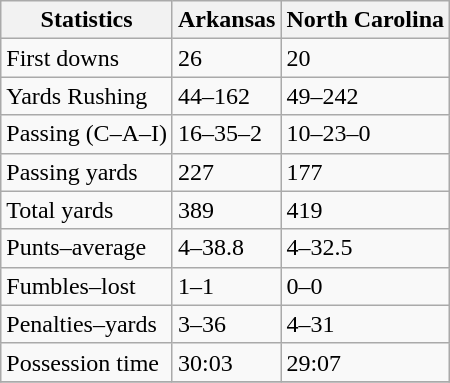<table class="wikitable">
<tr>
<th>Statistics</th>
<th>Arkansas</th>
<th>North Carolina</th>
</tr>
<tr>
<td>First downs</td>
<td>26</td>
<td>20</td>
</tr>
<tr>
<td>Yards Rushing</td>
<td>44–162</td>
<td>49–242</td>
</tr>
<tr>
<td>Passing (C–A–I)</td>
<td>16–35–2</td>
<td>10–23–0</td>
</tr>
<tr>
<td>Passing yards</td>
<td>227</td>
<td>177</td>
</tr>
<tr>
<td>Total yards</td>
<td>389</td>
<td>419</td>
</tr>
<tr>
<td>Punts–average</td>
<td>4–38.8</td>
<td>4–32.5</td>
</tr>
<tr>
<td>Fumbles–lost</td>
<td>1–1</td>
<td>0–0</td>
</tr>
<tr>
<td>Penalties–yards</td>
<td>3–36</td>
<td>4–31</td>
</tr>
<tr>
<td>Possession time</td>
<td>30:03</td>
<td>29:07</td>
</tr>
<tr>
</tr>
</table>
